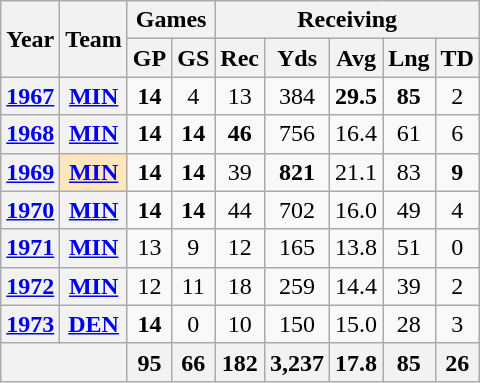<table class="wikitable" style="text-align:center;">
<tr>
<th rowspan="2">Year</th>
<th rowspan="2">Team</th>
<th colspan="2">Games</th>
<th colspan="5">Receiving</th>
</tr>
<tr>
<th>GP</th>
<th>GS</th>
<th>Rec</th>
<th>Yds</th>
<th>Avg</th>
<th>Lng</th>
<th>TD</th>
</tr>
<tr>
<th><a href='#'>1967</a></th>
<th><a href='#'>MIN</a></th>
<td><strong>14</strong></td>
<td>4</td>
<td>13</td>
<td>384</td>
<td><strong>29.5</strong></td>
<td><strong>85</strong></td>
<td>2</td>
</tr>
<tr>
<th><a href='#'>1968</a></th>
<th><a href='#'>MIN</a></th>
<td><strong>14</strong></td>
<td><strong>14</strong></td>
<td><strong>46</strong></td>
<td>756</td>
<td>16.4</td>
<td>61</td>
<td>6</td>
</tr>
<tr>
<th><a href='#'>1969</a></th>
<th style="background:#ffe6bd;"><a href='#'>MIN</a></th>
<td><strong>14</strong></td>
<td><strong>14</strong></td>
<td>39</td>
<td><strong>821</strong></td>
<td>21.1</td>
<td>83</td>
<td><strong>9</strong></td>
</tr>
<tr>
<th><a href='#'>1970</a></th>
<th><a href='#'>MIN</a></th>
<td><strong>14</strong></td>
<td><strong>14</strong></td>
<td>44</td>
<td>702</td>
<td>16.0</td>
<td>49</td>
<td>4</td>
</tr>
<tr>
<th><a href='#'>1971</a></th>
<th><a href='#'>MIN</a></th>
<td>13</td>
<td>9</td>
<td>12</td>
<td>165</td>
<td>13.8</td>
<td>51</td>
<td>0</td>
</tr>
<tr>
<th><a href='#'>1972</a></th>
<th><a href='#'>MIN</a></th>
<td>12</td>
<td>11</td>
<td>18</td>
<td>259</td>
<td>14.4</td>
<td>39</td>
<td>2</td>
</tr>
<tr>
<th><a href='#'>1973</a></th>
<th><a href='#'>DEN</a></th>
<td><strong>14</strong></td>
<td>0</td>
<td>10</td>
<td>150</td>
<td>15.0</td>
<td>28</td>
<td>3</td>
</tr>
<tr>
<th colspan="2"></th>
<th>95</th>
<th>66</th>
<th>182</th>
<th>3,237</th>
<th>17.8</th>
<th>85</th>
<th>26</th>
</tr>
</table>
